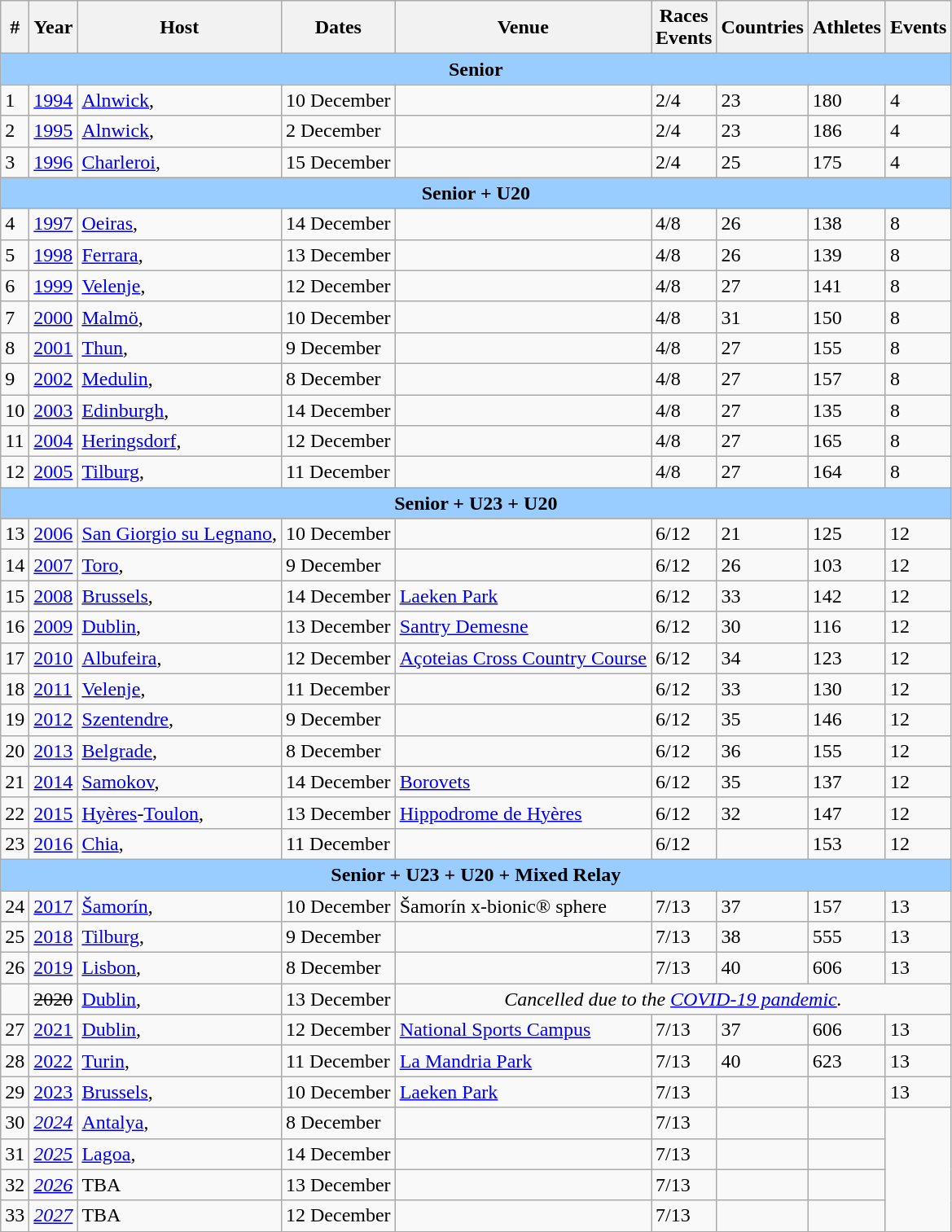<table class = "wikitable sortable">
<tr>
<th>#</th>
<th>Year</th>
<th>Host</th>
<th>Dates</th>
<th>Venue</th>
<th>Races<br>Events</th>
<th>Countries</th>
<th>Athletes</th>
<th>Events</th>
</tr>
<tr>
<td colspan="9" bgcolor="#9acdff"align=center><strong>Senior</strong></td>
</tr>
<tr>
<td>1</td>
<td><a href='#'>1994</a></td>
<td><a href='#'>Alnwick</a>, </td>
<td>10 December</td>
<td></td>
<td>2/4</td>
<td>23</td>
<td>180</td>
<td>4</td>
</tr>
<tr>
<td>2</td>
<td><a href='#'>1995</a></td>
<td><a href='#'>Alnwick</a>, </td>
<td>2 December</td>
<td></td>
<td>2/4</td>
<td>23</td>
<td>186</td>
<td>4</td>
</tr>
<tr>
<td>3</td>
<td><a href='#'>1996</a></td>
<td><a href='#'>Charleroi</a>, </td>
<td>15 December</td>
<td></td>
<td>2/4</td>
<td>25</td>
<td>175</td>
<td>4</td>
</tr>
<tr>
<td colspan="9" bgcolor="#9acdff"align=center><strong>Senior + U20</strong></td>
</tr>
<tr>
<td>4</td>
<td><a href='#'>1997</a></td>
<td><a href='#'>Oeiras</a>, </td>
<td>14 December</td>
<td></td>
<td>4/8</td>
<td>26</td>
<td>138</td>
<td>8</td>
</tr>
<tr>
<td>5</td>
<td><a href='#'>1998</a></td>
<td><a href='#'>Ferrara</a>, </td>
<td>13 December</td>
<td></td>
<td>4/8</td>
<td>26</td>
<td>139</td>
<td>8</td>
</tr>
<tr>
<td>6</td>
<td><a href='#'>1999</a></td>
<td><a href='#'>Velenje</a>, </td>
<td>12 December</td>
<td></td>
<td>4/8</td>
<td>27</td>
<td>141</td>
<td>8</td>
</tr>
<tr>
<td>7</td>
<td><a href='#'>2000</a></td>
<td><a href='#'>Malmö</a>, </td>
<td>10 December</td>
<td></td>
<td>4/8</td>
<td>31</td>
<td>150</td>
<td>8</td>
</tr>
<tr>
<td>8</td>
<td><a href='#'>2001</a></td>
<td><a href='#'>Thun</a>, </td>
<td>9 December</td>
<td></td>
<td>4/8</td>
<td>27</td>
<td>155</td>
<td>8</td>
</tr>
<tr>
<td>9</td>
<td><a href='#'>2002</a></td>
<td><a href='#'>Medulin</a>, </td>
<td>8 December</td>
<td></td>
<td>4/8</td>
<td>27</td>
<td>157</td>
<td>8</td>
</tr>
<tr>
<td>10</td>
<td><a href='#'>2003</a></td>
<td><a href='#'>Edinburgh</a>, </td>
<td>14 December</td>
<td></td>
<td>4/8</td>
<td>27</td>
<td>135</td>
<td>8</td>
</tr>
<tr>
<td>11</td>
<td><a href='#'>2004</a></td>
<td><a href='#'>Heringsdorf</a>, </td>
<td>12 December</td>
<td></td>
<td>4/8</td>
<td>27</td>
<td>165</td>
<td>8</td>
</tr>
<tr>
<td>12</td>
<td><a href='#'>2005</a></td>
<td><a href='#'>Tilburg</a>, </td>
<td>11 December</td>
<td></td>
<td>4/8</td>
<td>27</td>
<td>164</td>
<td>8</td>
</tr>
<tr>
<td colspan="9" bgcolor="#9acdff"align=center><strong>Senior + U23 + U20</strong></td>
</tr>
<tr>
<td>13</td>
<td><a href='#'>2006</a></td>
<td><a href='#'>San Giorgio su Legnano</a>, </td>
<td>10 December</td>
<td></td>
<td>6/12</td>
<td>21</td>
<td>125</td>
<td>12</td>
</tr>
<tr>
<td>14</td>
<td><a href='#'>2007</a></td>
<td><a href='#'>Toro</a>, </td>
<td>9 December</td>
<td></td>
<td>6/12</td>
<td>26</td>
<td>103</td>
<td>12</td>
</tr>
<tr>
<td>15</td>
<td><a href='#'>2008</a></td>
<td><a href='#'>Brussels</a>, </td>
<td>14 December</td>
<td><a href='#'>Laeken Park</a></td>
<td>6/12</td>
<td>33</td>
<td>142</td>
<td>12</td>
</tr>
<tr>
<td>16</td>
<td><a href='#'>2009</a></td>
<td><a href='#'>Dublin</a>, </td>
<td>13 December</td>
<td><a href='#'>Santry Demesne</a></td>
<td>6/12</td>
<td>30</td>
<td>116</td>
<td>12</td>
</tr>
<tr>
<td>17</td>
<td><a href='#'>2010</a></td>
<td><a href='#'>Albufeira</a>, </td>
<td>12 December</td>
<td><a href='#'>Açoteias Cross Country Course</a></td>
<td>6/12</td>
<td>34</td>
<td>123</td>
<td>12</td>
</tr>
<tr>
<td>18</td>
<td><a href='#'>2011</a></td>
<td><a href='#'>Velenje</a>, </td>
<td>11 December</td>
<td></td>
<td>6/12</td>
<td>33</td>
<td>130</td>
<td>12</td>
</tr>
<tr>
<td>19</td>
<td><a href='#'>2012</a></td>
<td><a href='#'>Szentendre</a>, </td>
<td>9 December</td>
<td></td>
<td>6/12</td>
<td>35</td>
<td>146</td>
<td>12</td>
</tr>
<tr>
<td>20</td>
<td><a href='#'>2013</a></td>
<td><a href='#'>Belgrade</a>, </td>
<td>8 December</td>
<td></td>
<td>6/12</td>
<td>36</td>
<td>155</td>
<td>12</td>
</tr>
<tr>
<td>21</td>
<td><a href='#'>2014</a></td>
<td><a href='#'>Samokov</a>, </td>
<td>14 December</td>
<td><a href='#'>Borovets</a></td>
<td>6/12</td>
<td>35</td>
<td>137</td>
<td>12</td>
</tr>
<tr>
<td>22</td>
<td><a href='#'>2015</a></td>
<td><a href='#'>Hyères</a>-<a href='#'>Toulon</a>, </td>
<td>13 December</td>
<td><a href='#'>Hippodrome de Hyères</a></td>
<td>6/12</td>
<td>32</td>
<td>147</td>
<td>12</td>
</tr>
<tr>
<td>23</td>
<td><a href='#'>2016</a></td>
<td><a href='#'>Chia</a>, </td>
<td>11 December</td>
<td></td>
<td>6/12</td>
<td></td>
<td>153</td>
<td>12</td>
</tr>
<tr>
<td colspan="9" bgcolor="#9acdff"align=center><strong>Senior + U23 + U20 + Mixed Relay</strong></td>
</tr>
<tr>
<td>24</td>
<td><a href='#'>2017</a></td>
<td><a href='#'>Šamorín</a>, </td>
<td>10 December</td>
<td>Šamorín x-bionic® sphere</td>
<td>7/13</td>
<td>37</td>
<td>157</td>
<td>13</td>
</tr>
<tr>
<td>25</td>
<td><a href='#'>2018</a></td>
<td><a href='#'>Tilburg</a>, </td>
<td>9 December</td>
<td></td>
<td>7/13</td>
<td>38</td>
<td>555</td>
<td>13</td>
</tr>
<tr>
<td>26</td>
<td><a href='#'>2019</a></td>
<td><a href='#'>Lisbon</a>, </td>
<td>8 December</td>
<td></td>
<td>7/13</td>
<td>40</td>
<td>606</td>
<td>13</td>
</tr>
<tr>
<td></td>
<td><s>2020</s></td>
<td><a href='#'>Dublin</a>, </td>
<td>13 December</td>
<td colspan=5; align=center><em>Cancelled due to the <a href='#'>COVID-19 pandemic</a>.</em></td>
</tr>
<tr>
<td>27</td>
<td><a href='#'>2021</a></td>
<td><a href='#'>Dublin</a>, </td>
<td>12 December</td>
<td><a href='#'>National Sports Campus</a></td>
<td>7/13</td>
<td>37</td>
<td>606</td>
<td>13</td>
</tr>
<tr>
<td>28</td>
<td><a href='#'>2022</a></td>
<td><a href='#'>Turin</a>, </td>
<td>11 December</td>
<td><a href='#'>La Mandria Park</a></td>
<td>7/13</td>
<td>40</td>
<td>623</td>
<td>13</td>
</tr>
<tr>
<td>29</td>
<td><a href='#'>2023</a></td>
<td><a href='#'>Brussels</a>, </td>
<td>10 December</td>
<td><a href='#'>Laeken Park</a></td>
<td>7/13</td>
<td></td>
<td></td>
<td>13</td>
</tr>
<tr>
<td>30</td>
<td><em><a href='#'>2024</a></em></td>
<td><a href='#'>Antalya</a>, </td>
<td>8 December</td>
<td></td>
<td>7/13</td>
<td></td>
<td></td>
</tr>
<tr>
<td>31</td>
<td><em><a href='#'>2025</a></em></td>
<td><a href='#'>Lagoa</a>, </td>
<td>14 December</td>
<td></td>
<td>7/13</td>
<td></td>
<td></td>
</tr>
<tr>
<td>32</td>
<td><em><a href='#'>2026</a></em></td>
<td>TBA</td>
<td>13 December</td>
<td></td>
<td>7/13</td>
<td></td>
<td></td>
</tr>
<tr>
<td>33</td>
<td><em><a href='#'>2027</a></em></td>
<td>TBA</td>
<td>12 December</td>
<td></td>
<td>7/13</td>
<td></td>
<td></td>
</tr>
</table>
